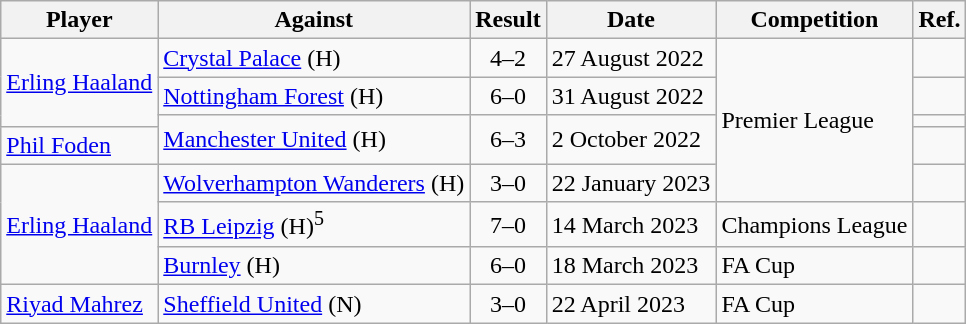<table class="wikitable">
<tr>
<th>Player</th>
<th>Against</th>
<th>Result</th>
<th>Date</th>
<th>Competition</th>
<th>Ref.</th>
</tr>
<tr>
<td rowspan="3"> <a href='#'>Erling Haaland</a></td>
<td><a href='#'>Crystal Palace</a> (H)</td>
<td align="center">4–2</td>
<td>27 August 2022</td>
<td rowspan="5">Premier League</td>
<td></td>
</tr>
<tr>
<td><a href='#'>Nottingham Forest</a> (H)</td>
<td align="center">6–0</td>
<td>31 August 2022</td>
<td></td>
</tr>
<tr>
<td rowspan="2"><a href='#'>Manchester United</a> (H)</td>
<td rowspan="2" align="center">6–3</td>
<td rowspan="2">2 October 2022</td>
<td></td>
</tr>
<tr>
<td> <a href='#'>Phil Foden</a></td>
<td></td>
</tr>
<tr>
<td rowspan="3"> <a href='#'>Erling Haaland</a></td>
<td><a href='#'>Wolverhampton Wanderers</a> (H)</td>
<td align="center">3–0</td>
<td>22 January 2023</td>
<td></td>
</tr>
<tr>
<td><a href='#'>RB Leipzig</a> (H)<sup>5</sup></td>
<td align="center">7–0</td>
<td>14 March 2023</td>
<td>Champions League</td>
<td></td>
</tr>
<tr>
<td><a href='#'>Burnley</a> (H)</td>
<td align="center">6–0</td>
<td>18 March 2023</td>
<td>FA Cup</td>
<td></td>
</tr>
<tr>
<td> <a href='#'>Riyad Mahrez</a></td>
<td><a href='#'>Sheffield United</a> (N)</td>
<td align="center">3–0</td>
<td>22 April 2023</td>
<td>FA Cup</td>
<td></td>
</tr>
</table>
